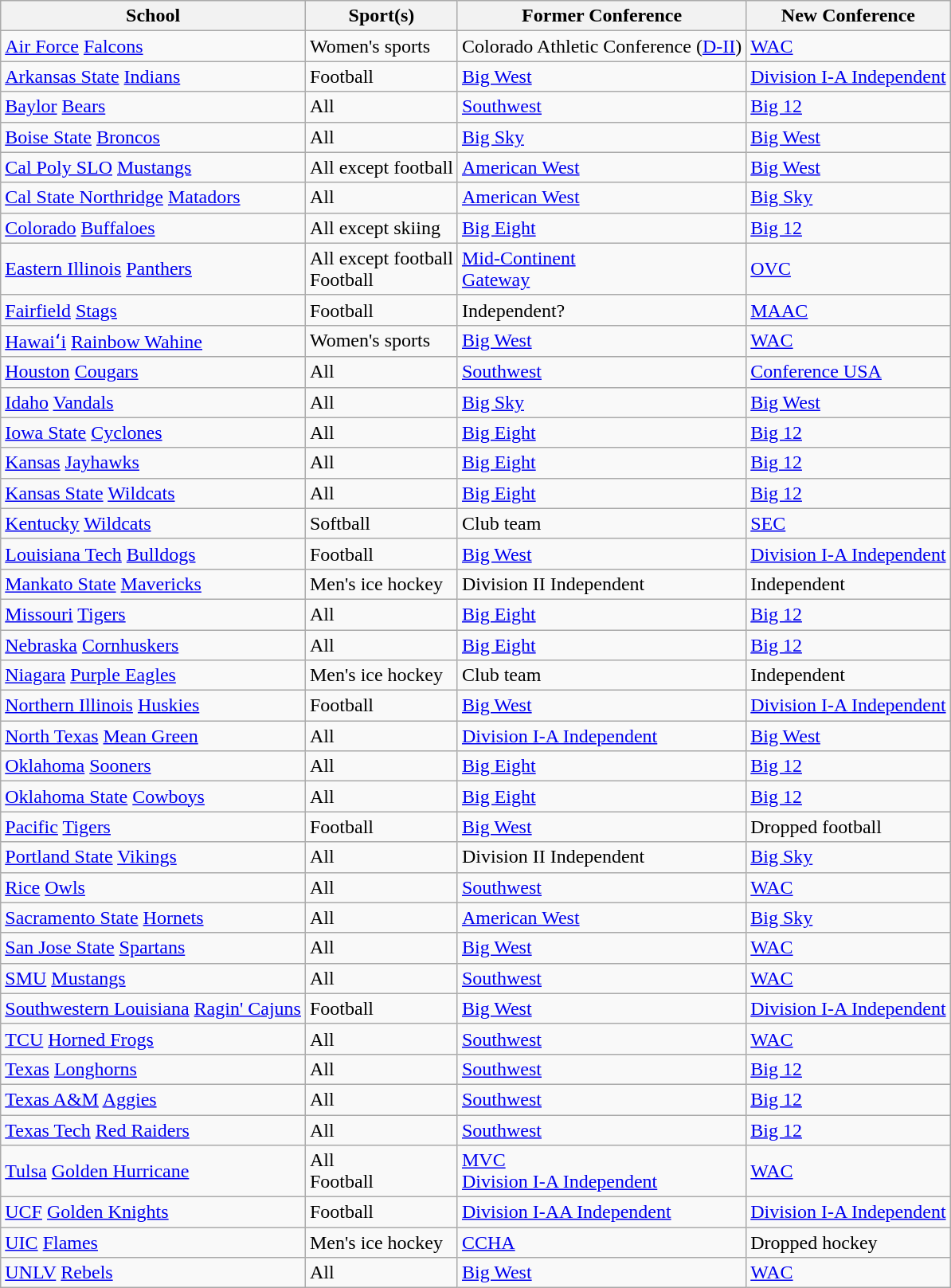<table class="wikitable sortable">
<tr>
<th>School</th>
<th>Sport(s)</th>
<th>Former Conference</th>
<th>New Conference</th>
</tr>
<tr>
<td><a href='#'>Air Force</a> <a href='#'>Falcons</a></td>
<td>Women's sports</td>
<td>Colorado Athletic Conference (<a href='#'>D-II</a>)</td>
<td><a href='#'>WAC</a></td>
</tr>
<tr>
<td><a href='#'>Arkansas State</a> <a href='#'>Indians</a></td>
<td>Football</td>
<td><a href='#'>Big West</a></td>
<td><a href='#'>Division I-A Independent</a></td>
</tr>
<tr>
<td><a href='#'>Baylor</a> <a href='#'>Bears</a></td>
<td>All</td>
<td><a href='#'>Southwest</a></td>
<td><a href='#'>Big 12</a></td>
</tr>
<tr>
<td><a href='#'>Boise State</a> <a href='#'>Broncos</a></td>
<td>All</td>
<td><a href='#'>Big Sky</a></td>
<td><a href='#'>Big West</a></td>
</tr>
<tr>
<td><a href='#'>Cal Poly SLO</a> <a href='#'>Mustangs</a></td>
<td>All except football</td>
<td><a href='#'>American West</a></td>
<td><a href='#'>Big West</a></td>
</tr>
<tr>
<td><a href='#'>Cal State Northridge</a> <a href='#'>Matadors</a></td>
<td>All</td>
<td><a href='#'>American West</a></td>
<td><a href='#'>Big Sky</a></td>
</tr>
<tr>
<td><a href='#'>Colorado</a> <a href='#'>Buffaloes</a></td>
<td>All except skiing</td>
<td><a href='#'>Big Eight</a></td>
<td><a href='#'>Big 12</a></td>
</tr>
<tr>
<td><a href='#'>Eastern Illinois</a> <a href='#'>Panthers</a></td>
<td>All except football<br>Football</td>
<td><a href='#'>Mid-Continent</a><br><a href='#'>Gateway</a></td>
<td><a href='#'>OVC</a></td>
</tr>
<tr>
<td><a href='#'>Fairfield</a> <a href='#'>Stags</a></td>
<td>Football</td>
<td>Independent?</td>
<td><a href='#'>MAAC</a></td>
</tr>
<tr>
<td><a href='#'>Hawaiʻi</a> <a href='#'>Rainbow Wahine</a></td>
<td>Women's sports</td>
<td><a href='#'>Big West</a></td>
<td><a href='#'>WAC</a></td>
</tr>
<tr>
<td><a href='#'>Houston</a> <a href='#'>Cougars</a></td>
<td>All</td>
<td><a href='#'>Southwest</a></td>
<td><a href='#'>Conference USA</a></td>
</tr>
<tr>
<td><a href='#'>Idaho</a> <a href='#'>Vandals</a></td>
<td>All</td>
<td><a href='#'>Big Sky</a></td>
<td><a href='#'>Big West</a></td>
</tr>
<tr>
<td><a href='#'>Iowa State</a> <a href='#'>Cyclones</a></td>
<td>All</td>
<td><a href='#'>Big Eight</a></td>
<td><a href='#'>Big 12</a></td>
</tr>
<tr>
<td><a href='#'>Kansas</a> <a href='#'>Jayhawks</a></td>
<td>All</td>
<td><a href='#'>Big Eight</a></td>
<td><a href='#'>Big 12</a></td>
</tr>
<tr>
<td><a href='#'>Kansas State</a> <a href='#'>Wildcats</a></td>
<td>All</td>
<td><a href='#'>Big Eight</a></td>
<td><a href='#'>Big 12</a></td>
</tr>
<tr>
<td><a href='#'>Kentucky</a> <a href='#'>Wildcats</a></td>
<td>Softball</td>
<td>Club team</td>
<td><a href='#'>SEC</a></td>
</tr>
<tr>
<td><a href='#'>Louisiana Tech</a> <a href='#'>Bulldogs</a></td>
<td>Football</td>
<td><a href='#'>Big West</a></td>
<td><a href='#'>Division I-A Independent</a></td>
</tr>
<tr>
<td><a href='#'>Mankato State</a> <a href='#'>Mavericks</a></td>
<td>Men's ice hockey</td>
<td>Division II Independent</td>
<td>Independent</td>
</tr>
<tr>
<td><a href='#'>Missouri</a> <a href='#'>Tigers</a></td>
<td>All</td>
<td><a href='#'>Big Eight</a></td>
<td><a href='#'>Big 12</a></td>
</tr>
<tr>
<td><a href='#'>Nebraska</a> <a href='#'>Cornhuskers</a></td>
<td>All</td>
<td><a href='#'>Big Eight</a></td>
<td><a href='#'>Big 12</a></td>
</tr>
<tr>
<td><a href='#'>Niagara</a> <a href='#'>Purple Eagles</a></td>
<td>Men's ice hockey</td>
<td>Club team</td>
<td>Independent</td>
</tr>
<tr>
<td><a href='#'>Northern Illinois</a> <a href='#'>Huskies</a></td>
<td>Football</td>
<td><a href='#'>Big West</a></td>
<td><a href='#'>Division I-A Independent</a></td>
</tr>
<tr>
<td><a href='#'>North Texas</a> <a href='#'>Mean Green</a></td>
<td>All</td>
<td><a href='#'>Division I-A Independent</a></td>
<td><a href='#'>Big West</a></td>
</tr>
<tr>
<td><a href='#'>Oklahoma</a> <a href='#'>Sooners</a></td>
<td>All</td>
<td><a href='#'>Big Eight</a></td>
<td><a href='#'>Big 12</a></td>
</tr>
<tr>
<td><a href='#'>Oklahoma State</a> <a href='#'>Cowboys</a></td>
<td>All</td>
<td><a href='#'>Big Eight</a></td>
<td><a href='#'>Big 12</a></td>
</tr>
<tr>
<td><a href='#'>Pacific</a> <a href='#'>Tigers</a></td>
<td>Football</td>
<td><a href='#'>Big West</a></td>
<td>Dropped football</td>
</tr>
<tr>
<td><a href='#'>Portland State</a> <a href='#'>Vikings</a></td>
<td>All</td>
<td>Division II Independent</td>
<td><a href='#'>Big Sky</a></td>
</tr>
<tr>
<td><a href='#'>Rice</a> <a href='#'>Owls</a></td>
<td>All</td>
<td><a href='#'>Southwest</a></td>
<td><a href='#'>WAC</a></td>
</tr>
<tr>
<td><a href='#'>Sacramento State</a> <a href='#'>Hornets</a></td>
<td>All</td>
<td><a href='#'>American West</a></td>
<td><a href='#'>Big Sky</a></td>
</tr>
<tr>
<td><a href='#'>San Jose State</a> <a href='#'>Spartans</a></td>
<td>All</td>
<td><a href='#'>Big West</a></td>
<td><a href='#'>WAC</a></td>
</tr>
<tr>
<td><a href='#'>SMU</a> <a href='#'>Mustangs</a></td>
<td>All</td>
<td><a href='#'>Southwest</a></td>
<td><a href='#'>WAC</a></td>
</tr>
<tr>
<td><a href='#'>Southwestern Louisiana</a> <a href='#'>Ragin' Cajuns</a></td>
<td>Football</td>
<td><a href='#'>Big West</a></td>
<td><a href='#'>Division I-A Independent</a></td>
</tr>
<tr>
<td><a href='#'>TCU</a> <a href='#'>Horned Frogs</a></td>
<td>All</td>
<td><a href='#'>Southwest</a></td>
<td><a href='#'>WAC</a></td>
</tr>
<tr>
<td><a href='#'>Texas</a> <a href='#'>Longhorns</a></td>
<td>All</td>
<td><a href='#'>Southwest</a></td>
<td><a href='#'>Big 12</a></td>
</tr>
<tr>
<td><a href='#'>Texas A&M</a> <a href='#'>Aggies</a></td>
<td>All</td>
<td><a href='#'>Southwest</a></td>
<td><a href='#'>Big 12</a></td>
</tr>
<tr>
<td><a href='#'>Texas Tech</a> <a href='#'>Red Raiders</a></td>
<td>All</td>
<td><a href='#'>Southwest</a></td>
<td><a href='#'>Big 12</a></td>
</tr>
<tr>
<td><a href='#'>Tulsa</a> <a href='#'>Golden Hurricane</a></td>
<td>All<br>Football</td>
<td><a href='#'>MVC</a><br><a href='#'>Division I-A Independent</a></td>
<td><a href='#'>WAC</a></td>
</tr>
<tr>
<td><a href='#'>UCF</a> <a href='#'>Golden Knights</a></td>
<td>Football</td>
<td><a href='#'>Division I-AA Independent</a></td>
<td><a href='#'>Division I-A Independent</a></td>
</tr>
<tr>
<td><a href='#'>UIC</a> <a href='#'>Flames</a></td>
<td>Men's ice hockey</td>
<td><a href='#'>CCHA</a></td>
<td>Dropped hockey</td>
</tr>
<tr>
<td><a href='#'>UNLV</a> <a href='#'>Rebels</a></td>
<td>All</td>
<td><a href='#'>Big West</a></td>
<td><a href='#'>WAC</a></td>
</tr>
</table>
